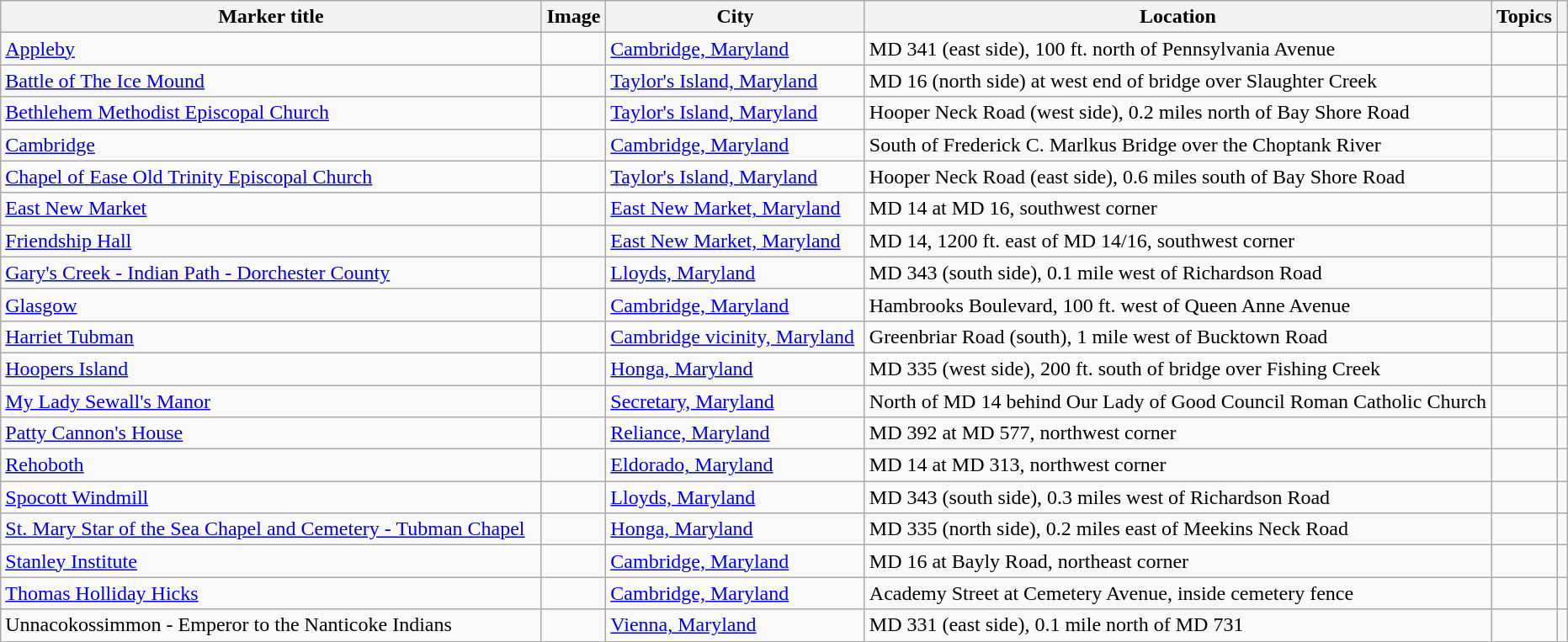<table class="wikitable sortable">
<tr>
<th><strong>Marker title</strong></th>
<th class="unsortable"><strong>Image</strong></th>
<th><strong>City</strong></th>
<th style="width:40%"><strong>Location</strong></th>
<th><strong>Topics</strong></th>
<th class="unsortable"></th>
</tr>
<tr>
<td><a href='#'>Appleby</a></td>
<td></td>
<td><a href='#'>Cambridge, Maryland</a></td>
<td>MD 341 (east side), 100 ft. north of Pennsylvania Avenue<br><small></small></td>
<td></td>
<td></td>
</tr>
<tr>
<td><a href='#'>Battle of The Ice Mound</a></td>
<td></td>
<td><a href='#'>Taylor's Island, Maryland</a></td>
<td>MD 16 (north side) at west end of bridge over Slaughter Creek<br><small></small></td>
<td></td>
<td></td>
</tr>
<tr>
<td><a href='#'>Bethlehem Methodist Episcopal Church</a></td>
<td></td>
<td><a href='#'>Taylor's Island, Maryland</a></td>
<td>Hooper Neck Road (west side), 0.2 miles north of Bay Shore Road<br><small></small></td>
<td></td>
<td></td>
</tr>
<tr>
<td><a href='#'>Cambridge</a></td>
<td></td>
<td><a href='#'>Cambridge, Maryland</a></td>
<td>South of Frederick C. Marlkus Bridge over the Choptank River<br><small></small></td>
<td></td>
<td></td>
</tr>
<tr>
<td><a href='#'>Chapel of Ease Old Trinity Episcopal Church</a></td>
<td></td>
<td><a href='#'>Taylor's Island, Maryland</a></td>
<td>Hooper Neck Road (east side), 0.6 miles south of Bay Shore Road<br><small></small></td>
<td></td>
<td></td>
</tr>
<tr>
<td><a href='#'>East New Market</a></td>
<td></td>
<td><a href='#'>East New Market, Maryland</a></td>
<td>MD 14 at MD 16, southwest corner<br><small></small></td>
<td></td>
<td></td>
</tr>
<tr>
<td><a href='#'>Friendship Hall</a></td>
<td></td>
<td><a href='#'>East New Market, Maryland</a></td>
<td>MD 14, 1200 ft. east of MD 14/16, southwest corner<br><small></small></td>
<td></td>
<td></td>
</tr>
<tr>
<td><a href='#'>Gary's Creek - Indian Path - Dorchester County</a></td>
<td></td>
<td><a href='#'>Lloyds, Maryland</a></td>
<td>MD 343 (south side), 0.1 mile west of Richardson Road<br><small></small></td>
<td></td>
<td></td>
</tr>
<tr>
<td><a href='#'>Glasgow</a></td>
<td></td>
<td><a href='#'>Cambridge, Maryland</a></td>
<td>Hambrooks Boulevard, 100 ft. west of Queen Anne Avenue<br><small></small></td>
<td></td>
<td></td>
</tr>
<tr>
<td><a href='#'>Harriet Tubman</a></td>
<td></td>
<td><a href='#'>Cambridge vicinity, Maryland</a></td>
<td>Greenbriar Road (south), 1 mile west of Bucktown Road<br><small></small></td>
<td></td>
<td></td>
</tr>
<tr>
<td><a href='#'>Hoopers Island</a></td>
<td></td>
<td><a href='#'>Honga, Maryland</a></td>
<td>MD 335 (west side), 200 ft. south of bridge over Fishing Creek<br><small></small></td>
<td></td>
<td></td>
</tr>
<tr>
<td><a href='#'>My Lady Sewall's Manor</a></td>
<td></td>
<td><a href='#'>Secretary, Maryland</a></td>
<td>North of MD 14 behind Our Lady of Good Council Roman Catholic Church<br><small></small></td>
<td></td>
<td></td>
</tr>
<tr>
<td><a href='#'>Patty Cannon's House</a></td>
<td></td>
<td><a href='#'>Reliance, Maryland</a></td>
<td>MD 392 at MD 577, northwest corner<br><small></small></td>
<td></td>
<td></td>
</tr>
<tr>
<td><a href='#'>Rehoboth</a></td>
<td></td>
<td><a href='#'>Eldorado, Maryland</a></td>
<td>MD 14 at MD 313, northwest corner<br><small></small></td>
<td></td>
<td></td>
</tr>
<tr>
<td><a href='#'>Spocott Windmill</a></td>
<td></td>
<td><a href='#'>Lloyds, Maryland</a></td>
<td>MD 343 (south side), 0.3 miles west of Richardson Road<br><small></small></td>
<td></td>
<td></td>
</tr>
<tr>
<td><a href='#'>St. Mary Star of the Sea Chapel and Cemetery - Tubman Chapel</a></td>
<td></td>
<td><a href='#'>Honga, Maryland</a></td>
<td>MD 335 (north side), 0.2 miles east of Meekins Neck Road<br><small></small></td>
<td></td>
<td></td>
</tr>
<tr>
<td><a href='#'>Stanley Institute</a></td>
<td></td>
<td><a href='#'>Cambridge, Maryland</a></td>
<td>MD 16 at Bayly Road, northeast corner<br><small></small></td>
<td></td>
<td></td>
</tr>
<tr>
<td><a href='#'>Thomas Holliday Hicks</a></td>
<td></td>
<td><a href='#'>Cambridge, Maryland</a></td>
<td>Academy Street at Cemetery Avenue, inside cemetery fence<br><small></small></td>
<td></td>
<td></td>
</tr>
<tr>
<td>Unnacokossimmon - Emperor to the Nanticoke Indians</td>
<td></td>
<td><a href='#'>Vienna, Maryland</a></td>
<td>MD 331 (east side), 0.1 mile north of MD 731<br><small></small></td>
<td></td>
<td></td>
</tr>
<tr>
</tr>
</table>
